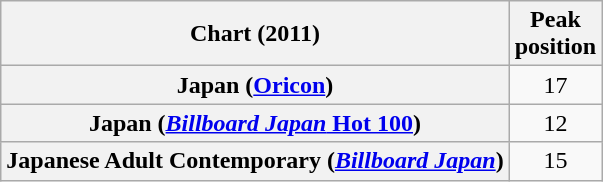<table class="wikitable sortable plainrowheaders" style="text-align:center">
<tr>
<th scope="col">Chart (2011)</th>
<th scope="col">Peak<br>position</th>
</tr>
<tr>
<th scope="row">Japan (<a href='#'>Oricon</a>)</th>
<td>17</td>
</tr>
<tr>
<th scope="row">Japan (<a href='#'><em>Billboard Japan</em> Hot 100</a>)</th>
<td>12</td>
</tr>
<tr>
<th scope="row">Japanese Adult Contemporary (<em><a href='#'>Billboard Japan</a></em>)</th>
<td>15</td>
</tr>
</table>
